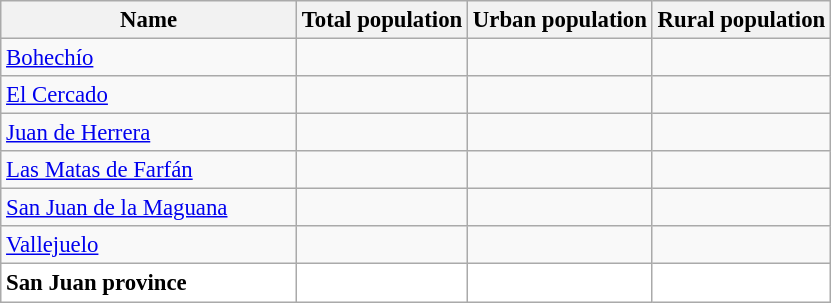<table class="wikitable sortable" style="text-align:right; font-size:95%;">
<tr>
<th width="190px">Name</th>
<th>Total population</th>
<th>Urban population</th>
<th>Rural population</th>
</tr>
<tr>
<td align="left"><a href='#'>Bohechío</a></td>
<td></td>
<td></td>
<td></td>
</tr>
<tr>
<td align="left"><a href='#'>El Cercado</a></td>
<td></td>
<td></td>
<td></td>
</tr>
<tr>
<td align="left"><a href='#'>Juan de Herrera</a></td>
<td></td>
<td></td>
<td></td>
</tr>
<tr>
<td align="left"><a href='#'>Las Matas de Farfán</a></td>
<td></td>
<td></td>
<td></td>
</tr>
<tr>
<td align="left"><a href='#'>San Juan de la Maguana</a></td>
<td></td>
<td></td>
<td></td>
</tr>
<tr>
<td align="left"><a href='#'>Vallejuelo</a></td>
<td></td>
<td></td>
<td></td>
</tr>
<tr style="background:white">
<td align="left"><strong>San Juan province</strong></td>
<td></td>
<td></td>
<td></td>
</tr>
</table>
